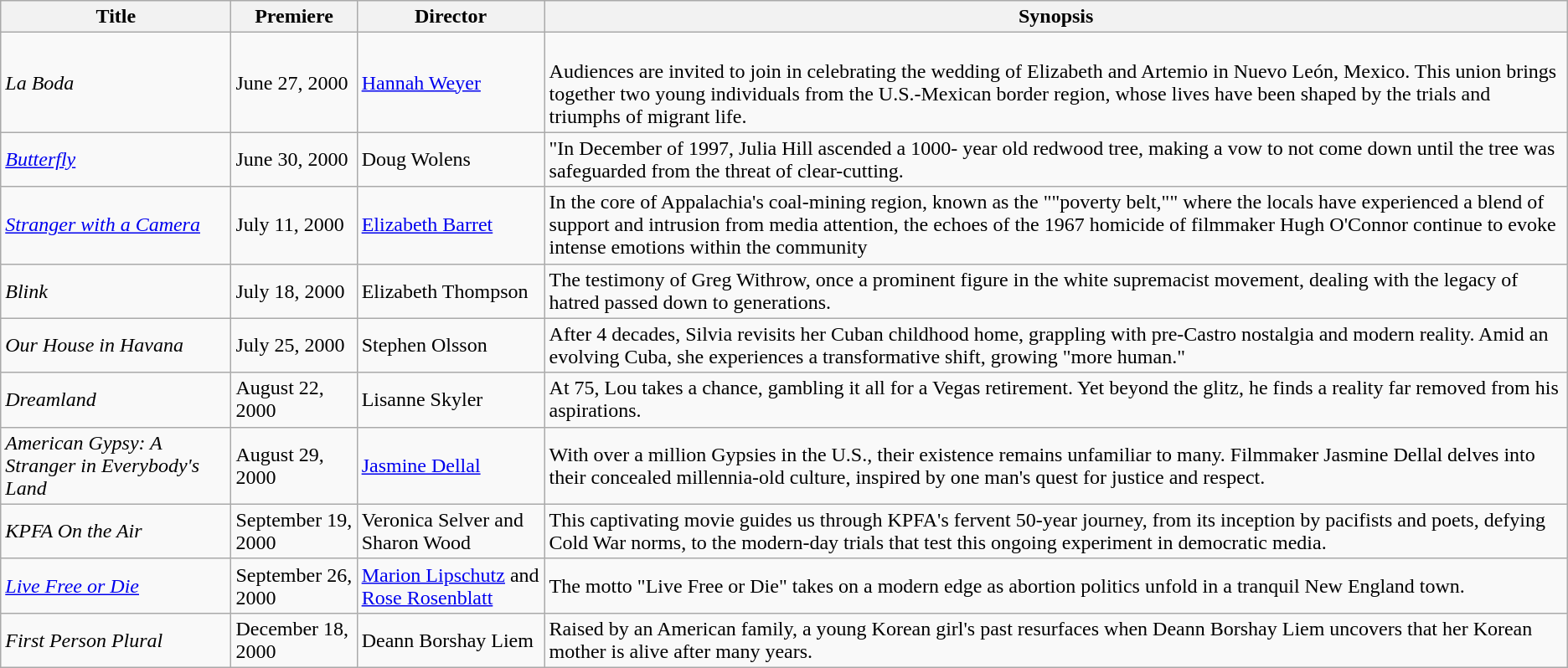<table class="wikitable sortable">
<tr>
<th>Title</th>
<th>Premiere</th>
<th>Director</th>
<th>Synopsis</th>
</tr>
<tr>
<td><em>La Boda</em></td>
<td>June 27, 2000</td>
<td><a href='#'>Hannah Weyer</a></td>
<td><br>Audiences are invited to join in celebrating the wedding of Elizabeth and Artemio in Nuevo León, Mexico. This union brings together two young individuals from the U.S.-Mexican border region, whose lives have been shaped by the trials and triumphs of migrant life.</td>
</tr>
<tr>
<td><em><a href='#'>Butterfly</a></em></td>
<td>June 30, 2000</td>
<td>Doug Wolens</td>
<td>"In December of 1997, Julia Hill ascended a 1000- year old redwood tree, making a vow to not come down until the tree was safeguarded from the threat of clear-cutting.</td>
</tr>
<tr>
<td><em><a href='#'>Stranger with a Camera</a></em></td>
<td>July 11, 2000</td>
<td><a href='#'>Elizabeth Barret</a></td>
<td>In the core of Appalachia's coal-mining region, known as the ""poverty belt,"" where the locals have experienced a blend of support and intrusion from media attention, the echoes of the 1967 homicide of filmmaker Hugh O'Connor continue to evoke intense emotions within the community</td>
</tr>
<tr>
<td><em>Blink</em></td>
<td>July 18, 2000</td>
<td>Elizabeth Thompson</td>
<td>The testimony of Greg Withrow, once a prominent figure in the white supremacist movement,  dealing with the legacy of hatred passed down to generations.</td>
</tr>
<tr>
<td><em>Our House in Havana</em></td>
<td>July 25, 2000</td>
<td>Stephen Olsson</td>
<td>After 4 decades, Silvia revisits her Cuban childhood home, grappling with pre-Castro nostalgia and modern reality. Amid an evolving Cuba, she experiences a transformative shift, growing "more human."</td>
</tr>
<tr>
<td><em>Dreamland</em></td>
<td>August 22, 2000</td>
<td>Lisanne Skyler</td>
<td>At 75, Lou takes a chance, gambling it all for a Vegas retirement. Yet beyond the glitz, he finds a reality far removed from his aspirations.</td>
</tr>
<tr>
<td><em>American Gypsy: A Stranger in Everybody's Land</em></td>
<td>August 29, 2000</td>
<td><a href='#'>Jasmine Dellal</a></td>
<td>With over a million Gypsies in the U.S., their existence remains unfamiliar to many. Filmmaker Jasmine Dellal delves into their concealed millennia-old culture, inspired by one man's quest for justice and respect.</td>
</tr>
<tr>
<td><em>KPFA On the Air</em></td>
<td>September 19, 2000</td>
<td>Veronica Selver and Sharon Wood</td>
<td>This captivating movie guides us through KPFA's fervent 50-year journey, from its inception by pacifists and poets, defying Cold War norms, to the modern-day trials that test this ongoing experiment in democratic media.</td>
</tr>
<tr>
<td><em><a href='#'>Live Free or Die</a></em></td>
<td>September 26, 2000</td>
<td><a href='#'>Marion Lipschutz</a> and <a href='#'>Rose Rosenblatt</a></td>
<td>The motto "Live Free or Die" takes on a modern edge as abortion politics unfold in a tranquil New England town.</td>
</tr>
<tr>
<td><em>First Person Plural</em></td>
<td>December 18, 2000</td>
<td>Deann Borshay Liem</td>
<td>Raised by an American family, a young Korean girl's past resurfaces when Deann Borshay Liem uncovers that her Korean mother is alive after many years.</td>
</tr>
</table>
